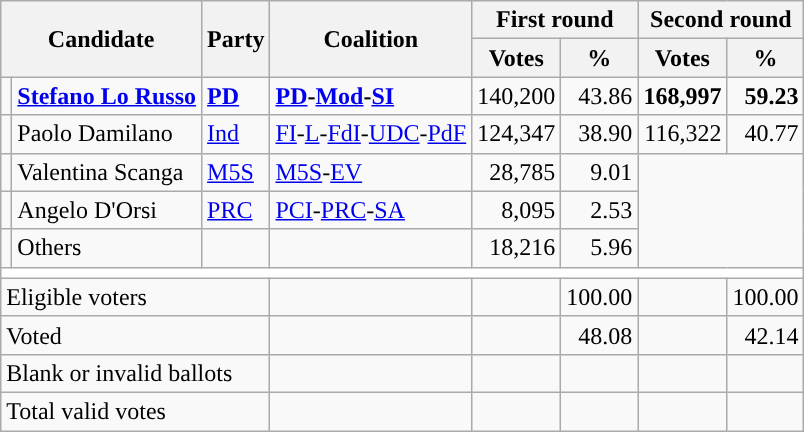<table class="wikitable centre">
<tr>
<th scope="col" rowspan=2 colspan=2>Candidate</th>
<th scope="col" rowspan=2 colspan=1>Party</th>
<th scope="col" rowspan=2 colspan=1>Coalition</th>
<th scope="col" colspan=2>First round</th>
<th scope="col" colspan=2>Second round</th>
</tr>
<tr>
<th scope="col">Votes</th>
<th scope="col">%</th>
<th scope="col">Votes</th>
<th scope="col">%</th>
</tr>
<tr>
<td></td>
<td><strong><a href='#'>Stefano Lo Russo</a></strong></td>
<td><strong><a href='#'>PD</a></strong></td>
<td><strong><a href='#'>PD</a>-<a href='#'>Mod</a>-<a href='#'>SI</a></strong></td>
<td style="text-align: right">140,200</td>
<td style="text-align: right">43.86</td>
<td style="text-align: right"><strong>168,997</strong></td>
<td style="text-align: right"><strong>59.23</strong></td>
</tr>
<tr>
<td></td>
<td>Paolo Damilano</td>
<td><a href='#'>Ind</a></td>
<td><a href='#'>FI</a>-<a href='#'>L</a>-<a href='#'>FdI</a>-<a href='#'>UDC</a>-<a href='#'>PdF</a></td>
<td style="text-align: right">124,347</td>
<td style="text-align: right">38.90</td>
<td style="text-align: right">116,322</td>
<td style="text-align: right">40.77</td>
</tr>
<tr>
<td></td>
<td>Valentina Scanga</td>
<td><a href='#'>M5S</a></td>
<td><a href='#'>M5S</a>-<a href='#'>EV</a></td>
<td style="text-align: right">28,785</td>
<td style="text-align: right">9.01</td>
</tr>
<tr>
<td></td>
<td>Angelo D'Orsi</td>
<td><a href='#'>PRC</a></td>
<td><a href='#'>PCI</a>-<a href='#'>PRC</a>-<a href='#'>SA</a></td>
<td style="text-align: right">8,095</td>
<td style="text-align: right">2.53</td>
</tr>
<tr>
<td bgcolor=""></td>
<td>Others</td>
<td></td>
<td></td>
<td style="text-align: right">18,216</td>
<td style="text-align: right">5.96</td>
</tr>
<tr bgcolor=white>
<td colspan=8></td>
</tr>
<tr>
<td colspan=3>Eligible voters</td>
<td></td>
<td style="text-align: right"></td>
<td style="text-align: right">100.00</td>
<td style="text-align: right"></td>
<td style="text-align: right">100.00</td>
</tr>
<tr>
<td colspan=3>Voted</td>
<td></td>
<td style="text-align: right"></td>
<td style="text-align: right">48.08</td>
<td style="text-align: right"></td>
<td style="text-align: right">42.14</td>
</tr>
<tr>
<td colspan=3>Blank or invalid ballots</td>
<td></td>
<td style="text-align: right"></td>
<td style="text-align: right"></td>
<td style="text-align: right"></td>
<td style="text-align: right"></td>
</tr>
<tr>
<td colspan=3>Total valid votes</td>
<td></td>
<td style="text-align: right"></td>
<td style="text-align: right"></td>
<td style="text-align: right"></td>
<td style="text-align: right"></td>
</tr>
</table>
